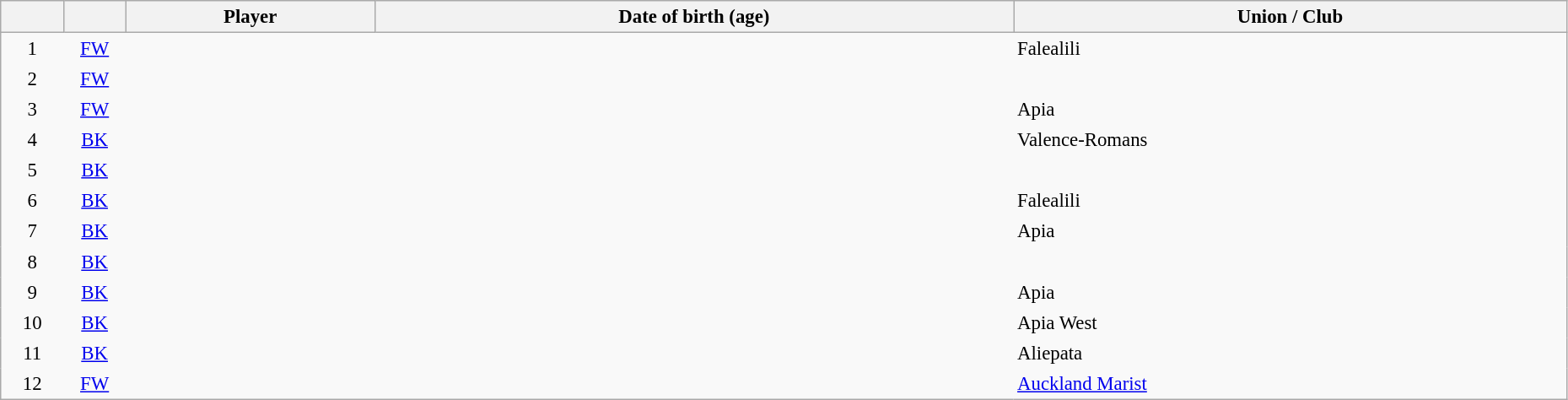<table class="sortable wikitable plainrowheaders" style="font-size:95%; width: 98%">
<tr>
<th scope="col" style="width:4%"></th>
<th scope="col" style="width:4%"></th>
<th scope="col">Player</th>
<th scope="col">Date of birth (age)</th>
<th scope="col">Union / Club</th>
</tr>
<tr>
<td style="text-align:center; border:0">1</td>
<td style="text-align:center; border:0"><a href='#'>FW</a></td>
<td style="text-align:left; border:0"></td>
<td style="text-align:left; border:0"></td>
<td style="text-align:left; border:0"> Falealili</td>
</tr>
<tr>
<td style="text-align:center; border:0">2</td>
<td style="text-align:center; border:0"><a href='#'>FW</a></td>
<td style="text-align:left; border:0"></td>
<td style="text-align:left; border:0"></td>
<td style="text-align:left; border:0"> </td>
</tr>
<tr>
<td style="text-align:center; border:0">3</td>
<td style="text-align:center; border:0"><a href='#'>FW</a></td>
<td style="text-align:left; border:0"></td>
<td style="text-align:left; border:0"></td>
<td style="text-align:left; border:0"> Apia</td>
</tr>
<tr>
<td style="text-align:center; border:0">4</td>
<td style="text-align:center; border:0"><a href='#'>BK</a></td>
<td style="text-align:left; border:0"></td>
<td style="text-align:left; border:0"></td>
<td style="text-align:left; border:0"> Valence-Romans</td>
</tr>
<tr>
<td style="text-align:center; border:0">5</td>
<td style="text-align:center; border:0"><a href='#'>BK</a></td>
<td style="text-align:left; border:0"></td>
<td style="text-align:left; border:0"></td>
<td style="text-align:left; border:0"> </td>
</tr>
<tr>
<td style="text-align:center; border:0">6</td>
<td style="text-align:center; border:0"><a href='#'>BK</a></td>
<td style="text-align:left; border:0"></td>
<td style="text-align:left; border:0"></td>
<td style="text-align:left; border:0"> Falealili</td>
</tr>
<tr>
<td style="text-align:center; border:0">7</td>
<td style="text-align:center; border:0"><a href='#'>BK</a></td>
<td style="text-align:left; border:0"></td>
<td style="text-align:left; border:0"></td>
<td style="text-align:left; border:0"> Apia</td>
</tr>
<tr>
<td style="text-align:center; border:0">8</td>
<td style="text-align:center; border:0"><a href='#'>BK</a></td>
<td style="text-align:left; border:0"></td>
<td style="text-align:left; border:0"></td>
<td style="text-align:left; border:0"> </td>
</tr>
<tr>
<td style="text-align:center; border:0">9</td>
<td style="text-align:center; border:0"><a href='#'>BK</a></td>
<td style="text-align:left; border:0"></td>
<td style="text-align:left; border:0"></td>
<td style="text-align:left; border:0"> Apia</td>
</tr>
<tr>
<td style="text-align:center; border:0">10</td>
<td style="text-align:center; border:0"><a href='#'>BK</a></td>
<td style="text-align:left; border:0"></td>
<td style="text-align:left; border:0"></td>
<td style="text-align:left; border:0"> Apia West</td>
</tr>
<tr>
<td style="text-align:center; border:0">11</td>
<td style="text-align:center; border:0"><a href='#'>BK</a></td>
<td style="text-align:left; border:0"></td>
<td style="text-align:left; border:0"></td>
<td style="text-align:left; border:0"> Aliepata</td>
</tr>
<tr>
<td style="text-align:center; border:0">12</td>
<td style="text-align:center; border:0"><a href='#'>FW</a></td>
<td style="text-align:left; border:0"></td>
<td style="text-align:left; border:0"></td>
<td style="text-align:left; border:0"> <a href='#'>Auckland Marist</a></td>
</tr>
</table>
